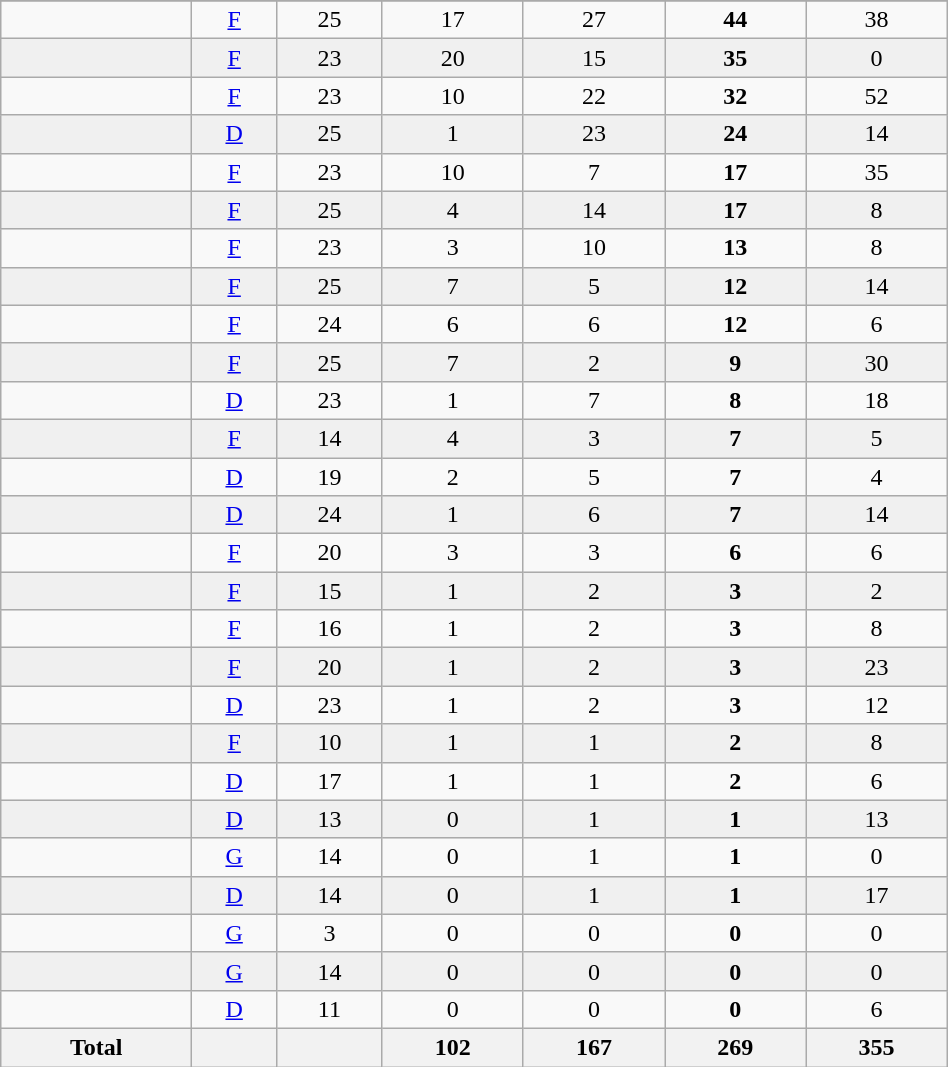<table class="wikitable sortable" width ="50%">
<tr align="center">
</tr>
<tr align="center" bgcolor="">
<td></td>
<td><a href='#'>F</a></td>
<td>25</td>
<td>17</td>
<td>27</td>
<td><strong>44</strong></td>
<td>38</td>
</tr>
<tr align="center" bgcolor="f0f0f0">
<td></td>
<td><a href='#'>F</a></td>
<td>23</td>
<td>20</td>
<td>15</td>
<td><strong>35</strong></td>
<td>0</td>
</tr>
<tr align="center" bgcolor="">
<td></td>
<td><a href='#'>F</a></td>
<td>23</td>
<td>10</td>
<td>22</td>
<td><strong>32</strong></td>
<td>52</td>
</tr>
<tr align="center" bgcolor="f0f0f0">
<td></td>
<td><a href='#'>D</a></td>
<td>25</td>
<td>1</td>
<td>23</td>
<td><strong>24</strong></td>
<td>14</td>
</tr>
<tr align="center" bgcolor="">
<td></td>
<td><a href='#'>F</a></td>
<td>23</td>
<td>10</td>
<td>7</td>
<td><strong>17</strong></td>
<td>35</td>
</tr>
<tr align="center" bgcolor="f0f0f0">
<td></td>
<td><a href='#'>F</a></td>
<td>25</td>
<td>4</td>
<td>14</td>
<td><strong>17</strong></td>
<td>8</td>
</tr>
<tr align="center" bgcolor="">
<td></td>
<td><a href='#'>F</a></td>
<td>23</td>
<td>3</td>
<td>10</td>
<td><strong>13</strong></td>
<td>8</td>
</tr>
<tr align="center" bgcolor="f0f0f0">
<td></td>
<td><a href='#'>F</a></td>
<td>25</td>
<td>7</td>
<td>5</td>
<td><strong>12</strong></td>
<td>14</td>
</tr>
<tr align="center" bgcolor="">
<td></td>
<td><a href='#'>F</a></td>
<td>24</td>
<td>6</td>
<td>6</td>
<td><strong>12</strong></td>
<td>6</td>
</tr>
<tr align="center" bgcolor="f0f0f0">
<td></td>
<td><a href='#'>F</a></td>
<td>25</td>
<td>7</td>
<td>2</td>
<td><strong>9</strong></td>
<td>30</td>
</tr>
<tr align="center" bgcolor="">
<td></td>
<td><a href='#'>D</a></td>
<td>23</td>
<td>1</td>
<td>7</td>
<td><strong>8</strong></td>
<td>18</td>
</tr>
<tr align="center" bgcolor="f0f0f0">
<td></td>
<td><a href='#'>F</a></td>
<td>14</td>
<td>4</td>
<td>3</td>
<td><strong>7</strong></td>
<td>5</td>
</tr>
<tr align="center" bgcolor="">
<td></td>
<td><a href='#'>D</a></td>
<td>19</td>
<td>2</td>
<td>5</td>
<td><strong>7</strong></td>
<td>4</td>
</tr>
<tr align="center" bgcolor="f0f0f0">
<td></td>
<td><a href='#'>D</a></td>
<td>24</td>
<td>1</td>
<td>6</td>
<td><strong>7</strong></td>
<td>14</td>
</tr>
<tr align="center" bgcolor="">
<td></td>
<td><a href='#'>F</a></td>
<td>20</td>
<td>3</td>
<td>3</td>
<td><strong>6</strong></td>
<td>6</td>
</tr>
<tr align="center" bgcolor="f0f0f0">
<td></td>
<td><a href='#'>F</a></td>
<td>15</td>
<td>1</td>
<td>2</td>
<td><strong>3</strong></td>
<td>2</td>
</tr>
<tr align="center" bgcolor="">
<td></td>
<td><a href='#'>F</a></td>
<td>16</td>
<td>1</td>
<td>2</td>
<td><strong>3</strong></td>
<td>8</td>
</tr>
<tr align="center" bgcolor="f0f0f0">
<td></td>
<td><a href='#'>F</a></td>
<td>20</td>
<td>1</td>
<td>2</td>
<td><strong>3</strong></td>
<td>23</td>
</tr>
<tr align="center" bgcolor="">
<td></td>
<td><a href='#'>D</a></td>
<td>23</td>
<td>1</td>
<td>2</td>
<td><strong>3</strong></td>
<td>12</td>
</tr>
<tr align="center" bgcolor="f0f0f0">
<td></td>
<td><a href='#'>F</a></td>
<td>10</td>
<td>1</td>
<td>1</td>
<td><strong>2</strong></td>
<td>8</td>
</tr>
<tr align="center" bgcolor="">
<td></td>
<td><a href='#'>D</a></td>
<td>17</td>
<td>1</td>
<td>1</td>
<td><strong>2</strong></td>
<td>6</td>
</tr>
<tr align="center" bgcolor="f0f0f0">
<td></td>
<td><a href='#'>D</a></td>
<td>13</td>
<td>0</td>
<td>1</td>
<td><strong>1</strong></td>
<td>13</td>
</tr>
<tr align="center" bgcolor="">
<td></td>
<td><a href='#'>G</a></td>
<td>14</td>
<td>0</td>
<td>1</td>
<td><strong>1</strong></td>
<td>0</td>
</tr>
<tr align="center" bgcolor="f0f0f0">
<td></td>
<td><a href='#'>D</a></td>
<td>14</td>
<td>0</td>
<td>1</td>
<td><strong>1</strong></td>
<td>17</td>
</tr>
<tr align="center" bgcolor="">
<td></td>
<td><a href='#'>G</a></td>
<td>3</td>
<td>0</td>
<td>0</td>
<td><strong>0</strong></td>
<td>0</td>
</tr>
<tr align="center" bgcolor="f0f0f0">
<td></td>
<td><a href='#'>G</a></td>
<td>14</td>
<td>0</td>
<td>0</td>
<td><strong>0</strong></td>
<td>0</td>
</tr>
<tr align="center" bgcolor="">
<td></td>
<td><a href='#'>D</a></td>
<td>11</td>
<td>0</td>
<td>0</td>
<td><strong>0</strong></td>
<td>6</td>
</tr>
<tr>
<th>Total</th>
<th></th>
<th></th>
<th>102</th>
<th>167</th>
<th>269</th>
<th>355</th>
</tr>
</table>
